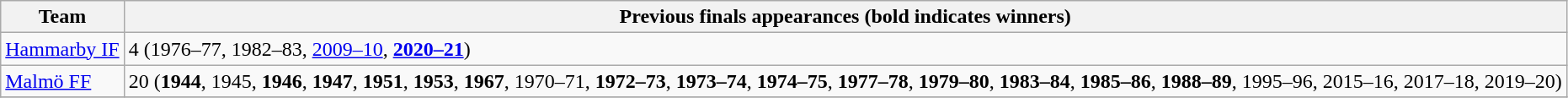<table class="wikitable">
<tr>
<th>Team</th>
<th>Previous finals appearances (bold indicates winners)</th>
</tr>
<tr>
<td><a href='#'>Hammarby IF</a></td>
<td>4 (1976–77, 1982–83, <a href='#'>2009–10</a>, <strong><a href='#'>2020–21</a></strong>)</td>
</tr>
<tr>
<td><a href='#'>Malmö FF</a></td>
<td>20 (<strong>1944</strong>, 1945, <strong>1946</strong>, <strong>1947</strong>, <strong>1951</strong>, <strong>1953</strong>, <strong>1967</strong>, 1970–71, <strong>1972–73</strong>, <strong>1973–74</strong>, <strong>1974–75</strong>, <strong>1977–78</strong>, <strong>1979–80</strong>, <strong>1983–84</strong>, <strong>1985–86</strong>, <strong>1988–89</strong>, 1995–96, 2015–16, 2017–18, 2019–20)</td>
</tr>
<tr>
</tr>
</table>
